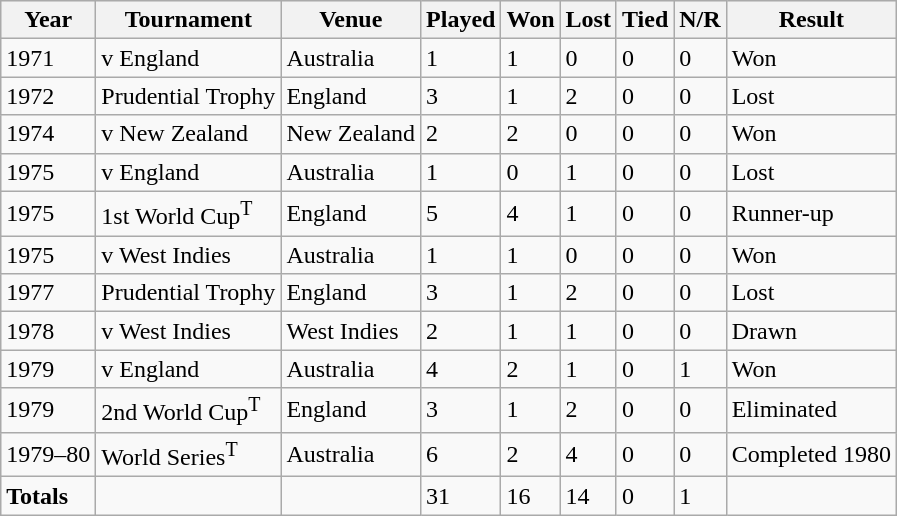<table class="wikitable">
<tr style="background:#efefef;">
<th>Year</th>
<th>Tournament</th>
<th>Venue</th>
<th>Played</th>
<th>Won</th>
<th>Lost</th>
<th>Tied</th>
<th>N/R</th>
<th>Result</th>
</tr>
<tr>
<td>1971</td>
<td>v England</td>
<td>Australia</td>
<td>1</td>
<td>1</td>
<td>0</td>
<td>0</td>
<td>0</td>
<td>Won</td>
</tr>
<tr>
<td>1972</td>
<td>Prudential Trophy</td>
<td>England</td>
<td>3</td>
<td>1</td>
<td>2</td>
<td>0</td>
<td>0</td>
<td>Lost</td>
</tr>
<tr>
<td>1974</td>
<td>v New Zealand</td>
<td>New Zealand</td>
<td>2</td>
<td>2</td>
<td>0</td>
<td>0</td>
<td>0</td>
<td>Won</td>
</tr>
<tr>
<td>1975</td>
<td>v England</td>
<td>Australia</td>
<td>1</td>
<td>0</td>
<td>1</td>
<td>0</td>
<td>0</td>
<td>Lost</td>
</tr>
<tr>
<td>1975</td>
<td>1st World Cup<sup>T</sup></td>
<td>England</td>
<td>5</td>
<td>4</td>
<td>1</td>
<td>0</td>
<td>0</td>
<td>Runner-up</td>
</tr>
<tr>
<td>1975</td>
<td>v West Indies</td>
<td>Australia</td>
<td>1</td>
<td>1</td>
<td>0</td>
<td>0</td>
<td>0</td>
<td>Won</td>
</tr>
<tr>
<td>1977</td>
<td>Prudential Trophy</td>
<td>England</td>
<td>3</td>
<td>1</td>
<td>2</td>
<td>0</td>
<td>0</td>
<td>Lost</td>
</tr>
<tr>
<td>1978</td>
<td>v West Indies</td>
<td>West Indies</td>
<td>2</td>
<td>1</td>
<td>1</td>
<td>0</td>
<td>0</td>
<td>Drawn</td>
</tr>
<tr>
<td>1979</td>
<td>v England</td>
<td>Australia</td>
<td>4</td>
<td>2</td>
<td>1</td>
<td>0</td>
<td>1</td>
<td>Won</td>
</tr>
<tr>
<td>1979</td>
<td>2nd World Cup<sup>T</sup></td>
<td>England</td>
<td>3</td>
<td>1</td>
<td>2</td>
<td>0</td>
<td>0</td>
<td>Eliminated</td>
</tr>
<tr>
<td>1979–80</td>
<td>World Series<sup>T</sup></td>
<td>Australia</td>
<td>6</td>
<td>2</td>
<td>4</td>
<td>0</td>
<td>0</td>
<td>Completed 1980</td>
</tr>
<tr>
<td><strong>Totals</strong></td>
<td></td>
<td></td>
<td>31</td>
<td>16</td>
<td>14</td>
<td>0</td>
<td>1</td>
<td></td>
</tr>
</table>
